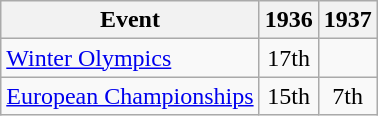<table class="wikitable">
<tr>
<th>Event</th>
<th>1936</th>
<th>1937</th>
</tr>
<tr>
<td><a href='#'>Winter Olympics</a></td>
<td align="center">17th</td>
<td></td>
</tr>
<tr>
<td><a href='#'>European Championships</a></td>
<td align="center">15th</td>
<td align="center">7th</td>
</tr>
</table>
